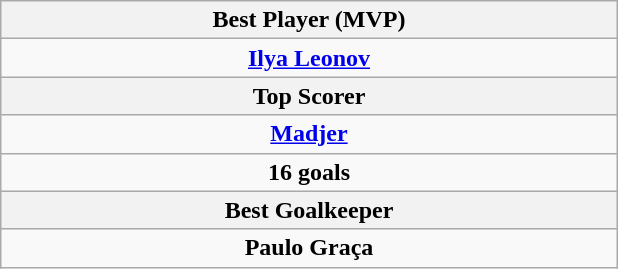<table class="wikitable" style="margin:auto">
<tr>
<th width=33% colspan="4">Best Player (MVP)</th>
</tr>
<tr>
<td align="center" colspan="4"> <strong><a href='#'>Ilya Leonov</a></strong></td>
</tr>
<tr>
<th colspan="4">Top Scorer</th>
</tr>
<tr>
<td align="center" colspan="4"> <strong><a href='#'>Madjer</a></strong></td>
</tr>
<tr align="center">
<td align="center" colspan="4"><strong>16 goals</strong></td>
</tr>
<tr>
<th colspan="4">Best Goalkeeper</th>
</tr>
<tr>
<td colspan="4" align="center"> <strong>Paulo Graça</strong></td>
</tr>
</table>
